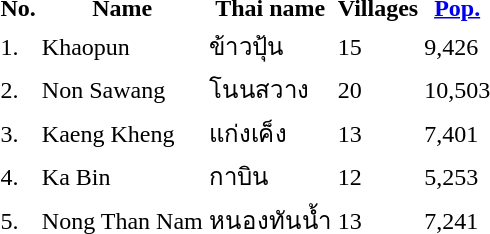<table>
<tr>
<th>No.</th>
<th>Name</th>
<th>Thai name</th>
<th>Villages</th>
<th><a href='#'>Pop.</a></th>
</tr>
<tr>
<td>1.</td>
<td>Khaopun</td>
<td>ข้าวปุ้น</td>
<td>15</td>
<td>9,426</td>
<td></td>
</tr>
<tr>
<td>2.</td>
<td>Non Sawang</td>
<td>โนนสวาง</td>
<td>20</td>
<td>10,503</td>
<td></td>
</tr>
<tr>
<td>3.</td>
<td>Kaeng Kheng</td>
<td>แก่งเค็ง</td>
<td>13</td>
<td>7,401</td>
<td></td>
</tr>
<tr>
<td>4.</td>
<td>Ka Bin</td>
<td>กาบิน</td>
<td>12</td>
<td>5,253</td>
<td></td>
</tr>
<tr>
<td>5.</td>
<td>Nong Than Nam</td>
<td>หนองทันน้ำ</td>
<td>13</td>
<td>7,241</td>
<td></td>
</tr>
</table>
